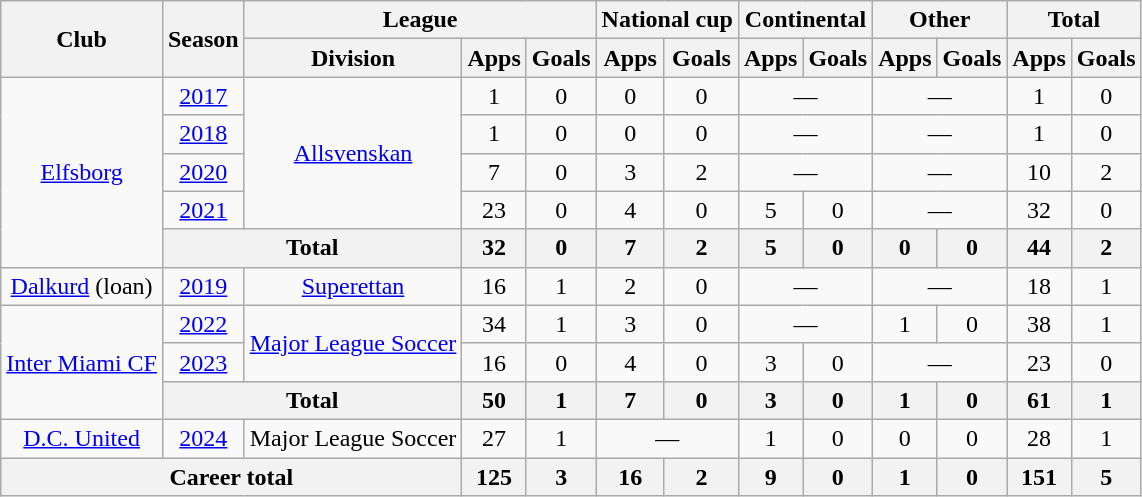<table class="wikitable" style="text-align:center">
<tr>
<th rowspan="2">Club</th>
<th rowspan="2">Season</th>
<th colspan="3">League</th>
<th colspan="2">National cup</th>
<th colspan="2">Continental</th>
<th colspan="2">Other</th>
<th colspan="2">Total</th>
</tr>
<tr>
<th>Division</th>
<th>Apps</th>
<th>Goals</th>
<th>Apps</th>
<th>Goals</th>
<th>Apps</th>
<th>Goals</th>
<th>Apps</th>
<th>Goals</th>
<th>Apps</th>
<th>Goals</th>
</tr>
<tr>
<td rowspan="5"><a href='#'>Elfsborg</a></td>
<td><a href='#'>2017</a></td>
<td rowspan="4"><a href='#'>Allsvenskan</a></td>
<td>1</td>
<td>0</td>
<td>0</td>
<td>0</td>
<td colspan="2">—</td>
<td colspan="2">—</td>
<td>1</td>
<td>0</td>
</tr>
<tr>
<td><a href='#'>2018</a></td>
<td>1</td>
<td>0</td>
<td>0</td>
<td>0</td>
<td colspan="2">—</td>
<td colspan="2">—</td>
<td>1</td>
<td>0</td>
</tr>
<tr>
<td><a href='#'>2020</a></td>
<td>7</td>
<td>0</td>
<td>3</td>
<td>2</td>
<td colspan="2">—</td>
<td colspan="2">—</td>
<td>10</td>
<td>2</td>
</tr>
<tr>
<td><a href='#'>2021</a></td>
<td>23</td>
<td>0</td>
<td>4</td>
<td>0</td>
<td>5</td>
<td>0</td>
<td colspan="2">—</td>
<td>32</td>
<td>0</td>
</tr>
<tr>
<th colspan="2">Total</th>
<th>32</th>
<th>0</th>
<th>7</th>
<th>2</th>
<th>5</th>
<th>0</th>
<th>0</th>
<th>0</th>
<th>44</th>
<th>2</th>
</tr>
<tr>
<td><a href='#'>Dalkurd</a> (loan)</td>
<td><a href='#'>2019</a></td>
<td><a href='#'>Superettan</a></td>
<td>16</td>
<td>1</td>
<td>2</td>
<td>0</td>
<td colspan="2">—</td>
<td colspan="2">—</td>
<td>18</td>
<td>1</td>
</tr>
<tr>
<td rowspan="3"><a href='#'>Inter Miami CF</a></td>
<td><a href='#'>2022</a></td>
<td rowspan="2"><a href='#'>Major League Soccer</a></td>
<td>34</td>
<td>1</td>
<td>3</td>
<td>0</td>
<td colspan="2">—</td>
<td>1</td>
<td>0</td>
<td>38</td>
<td>1</td>
</tr>
<tr>
<td><a href='#'>2023</a></td>
<td>16</td>
<td>0</td>
<td>4</td>
<td>0</td>
<td>3</td>
<td>0</td>
<td colspan="2">—</td>
<td>23</td>
<td>0</td>
</tr>
<tr>
<th colspan="2">Total</th>
<th>50</th>
<th>1</th>
<th>7</th>
<th>0</th>
<th>3</th>
<th>0</th>
<th>1</th>
<th>0</th>
<th>61</th>
<th>1</th>
</tr>
<tr>
<td><a href='#'>D.C. United</a></td>
<td><a href='#'>2024</a></td>
<td>Major League Soccer</td>
<td>27</td>
<td>1</td>
<td colspan="2">—</td>
<td>1</td>
<td>0</td>
<td>0</td>
<td>0</td>
<td>28</td>
<td>1</td>
</tr>
<tr>
<th colspan="3">Career total</th>
<th>125</th>
<th>3</th>
<th>16</th>
<th>2</th>
<th>9</th>
<th>0</th>
<th>1</th>
<th>0</th>
<th>151</th>
<th>5</th>
</tr>
</table>
